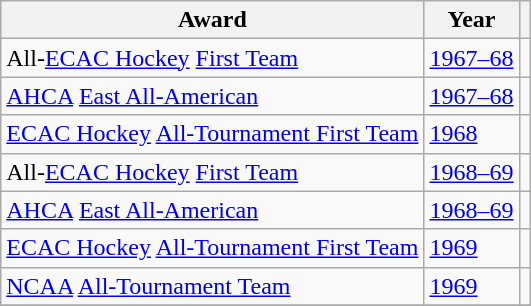<table class="wikitable">
<tr>
<th>Award</th>
<th>Year</th>
<th></th>
</tr>
<tr>
<td>All-<a href='#'>ECAC Hockey</a> <a href='#'>First Team</a></td>
<td><a href='#'>1967–68</a></td>
<td></td>
</tr>
<tr>
<td><a href='#'>AHCA</a> <a href='#'>East All-American</a></td>
<td><a href='#'>1967–68</a></td>
<td></td>
</tr>
<tr>
<td><a href='#'>ECAC Hockey</a> <a href='#'>All-Tournament First Team</a></td>
<td><a href='#'>1968</a></td>
<td></td>
</tr>
<tr>
<td>All-<a href='#'>ECAC Hockey</a> <a href='#'>First Team</a></td>
<td><a href='#'>1968–69</a></td>
<td></td>
</tr>
<tr>
<td><a href='#'>AHCA</a> <a href='#'>East All-American</a></td>
<td><a href='#'>1968–69</a></td>
<td></td>
</tr>
<tr>
<td><a href='#'>ECAC Hockey</a> <a href='#'>All-Tournament First Team</a></td>
<td><a href='#'>1969</a></td>
<td></td>
</tr>
<tr>
<td><a href='#'>NCAA</a> <a href='#'>All-Tournament Team</a></td>
<td><a href='#'>1969</a></td>
<td></td>
</tr>
<tr>
</tr>
</table>
